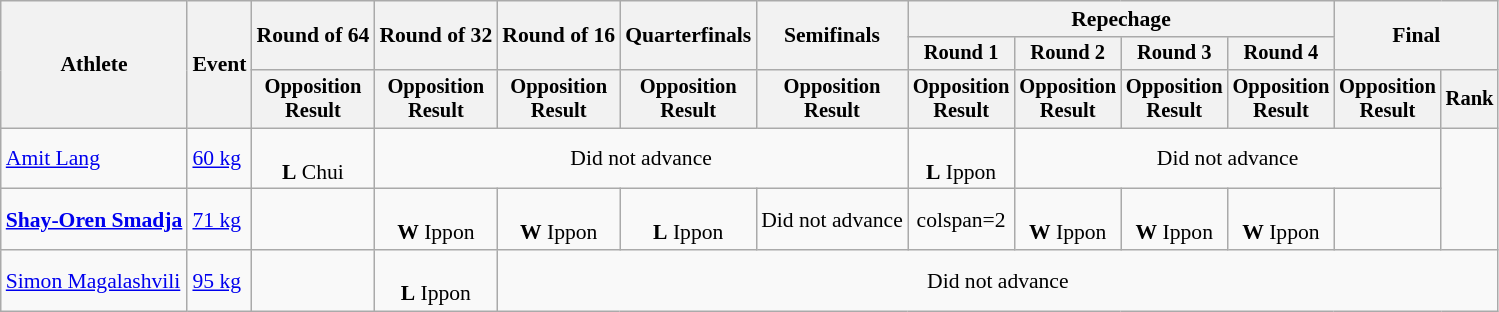<table class="wikitable" style="font-size:90%">
<tr>
<th rowspan="3">Athlete</th>
<th rowspan="3">Event</th>
<th rowspan="2">Round of 64</th>
<th rowspan="2">Round of 32</th>
<th rowspan="2">Round of 16</th>
<th rowspan="2">Quarterfinals</th>
<th rowspan="2">Semifinals</th>
<th colspan=4>Repechage</th>
<th rowspan="2" colspan=2>Final</th>
</tr>
<tr style="font-size:95%">
<th>Round 1</th>
<th>Round 2</th>
<th>Round 3</th>
<th>Round 4</th>
</tr>
<tr style="font-size:95%">
<th>Opposition<br>Result</th>
<th>Opposition<br>Result</th>
<th>Opposition<br>Result</th>
<th>Opposition<br>Result</th>
<th>Opposition<br>Result</th>
<th>Opposition<br>Result</th>
<th>Opposition<br>Result</th>
<th>Opposition<br>Result</th>
<th>Opposition<br>Result</th>
<th>Opposition<br>Result</th>
<th>Rank</th>
</tr>
<tr align=center>
<td align=left><a href='#'>Amit Lang</a></td>
<td align=left><a href='#'>60 kg</a></td>
<td><br><strong>L</strong> Chui</td>
<td colspan=4>Did not advance</td>
<td><br><strong>L</strong> Ippon</td>
<td colspan=4>Did not advance</td>
</tr>
<tr align=center>
<td align=left><strong><a href='#'>Shay-Oren Smadja</a></strong></td>
<td align=left><a href='#'>71 kg</a></td>
<td></td>
<td><br><strong>W</strong> Ippon</td>
<td><br><strong>W</strong> Ippon</td>
<td><br><strong>L</strong> Ippon</td>
<td>Did not advance</td>
<td>colspan=2</td>
<td><br><strong>W</strong> Ippon</td>
<td><br><strong>W</strong> Ippon</td>
<td><br><strong>W</strong> Ippon</td>
<td></td>
</tr>
<tr align=center>
<td align=left><a href='#'>Simon Magalashvili</a></td>
<td align=left><a href='#'>95 kg</a></td>
<td></td>
<td><br><strong>L</strong> Ippon</td>
<td colspan=9>Did not advance</td>
</tr>
</table>
